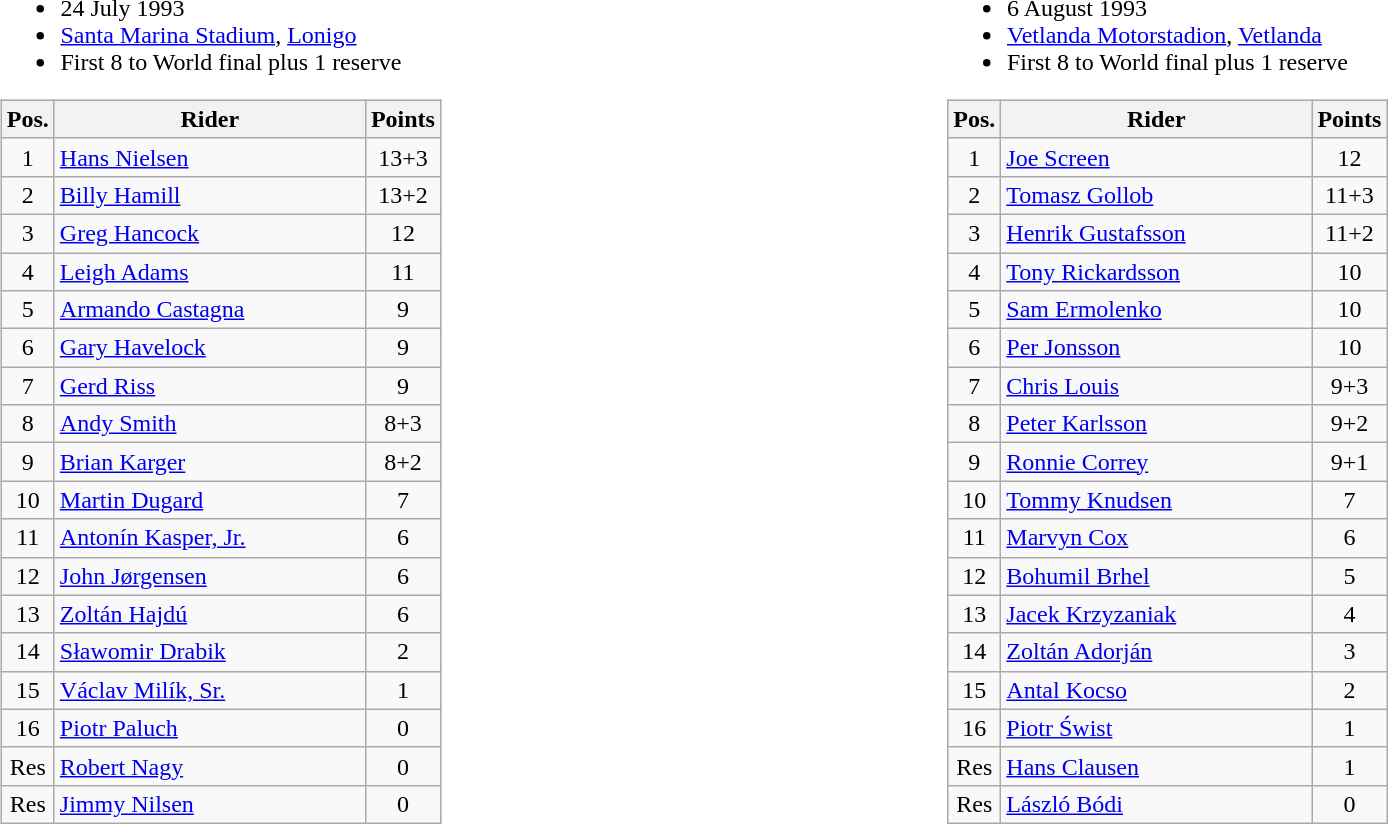<table width=100%>
<tr>
<td width=50% valign=top><br><ul><li>24 July 1993</li><li> <a href='#'>Santa Marina Stadium</a>, <a href='#'>Lonigo</a></li><li>First 8 to World final plus 1 reserve</li></ul><table class="wikitable" style="text-align:center;">
<tr>
<th width=25px>Pos.</th>
<th width=200px>Rider</th>
<th width=40px>Points</th>
</tr>
<tr align=center >
<td>1</td>
<td align=left> <a href='#'>Hans Nielsen</a></td>
<td>13+3</td>
</tr>
<tr align=center >
<td>2</td>
<td align=left> <a href='#'>Billy Hamill</a></td>
<td>13+2</td>
</tr>
<tr align=center >
<td>3</td>
<td align=left> <a href='#'>Greg Hancock</a></td>
<td>12</td>
</tr>
<tr align=center >
<td>4</td>
<td align=left> <a href='#'>Leigh Adams</a></td>
<td>11</td>
</tr>
<tr align=center >
<td>5</td>
<td align=left> <a href='#'>Armando Castagna</a></td>
<td>9</td>
</tr>
<tr align=center >
<td>6</td>
<td align=left> <a href='#'>Gary Havelock</a></td>
<td>9</td>
</tr>
<tr align=center >
<td>7</td>
<td align=left> <a href='#'>Gerd Riss</a></td>
<td>9</td>
</tr>
<tr align=center >
<td>8</td>
<td align=left> <a href='#'>Andy Smith</a></td>
<td>8+3</td>
</tr>
<tr align=center >
<td>9</td>
<td align=left> <a href='#'>Brian Karger</a></td>
<td>8+2</td>
</tr>
<tr align=center>
<td>10</td>
<td align=left> <a href='#'>Martin Dugard</a></td>
<td>7</td>
</tr>
<tr align=center>
<td>11</td>
<td align=left> <a href='#'>Antonín Kasper, Jr.</a></td>
<td>6</td>
</tr>
<tr align=center>
<td>12</td>
<td align=left> <a href='#'>John Jørgensen</a></td>
<td>6</td>
</tr>
<tr align=center>
<td>13</td>
<td align=left> <a href='#'>Zoltán Hajdú</a></td>
<td>6</td>
</tr>
<tr align=center>
<td>14</td>
<td align=left> <a href='#'>Sławomir Drabik</a></td>
<td>2</td>
</tr>
<tr align=center>
<td>15</td>
<td align=left> <a href='#'>Václav Milík, Sr.</a></td>
<td>1</td>
</tr>
<tr align=center>
<td>16</td>
<td align=left> <a href='#'>Piotr Paluch</a></td>
<td>0</td>
</tr>
<tr align=center>
<td>Res</td>
<td align=left> <a href='#'>Robert Nagy</a></td>
<td>0</td>
</tr>
<tr align=center>
<td>Res</td>
<td align=left> <a href='#'>Jimmy Nilsen</a></td>
<td>0</td>
</tr>
</table>
</td>
<td width=50% valign=top><br><ul><li>6 August 1993</li><li> <a href='#'>Vetlanda Motorstadion</a>, <a href='#'>Vetlanda</a></li><li>First 8 to World final plus 1 reserve</li></ul><table class="wikitable" style="text-align:center;">
<tr>
<th width=25px>Pos.</th>
<th width=200px>Rider</th>
<th width=40px>Points</th>
</tr>
<tr align=center >
<td>1</td>
<td align=left> <a href='#'>Joe Screen</a></td>
<td>12</td>
</tr>
<tr align=center >
<td>2</td>
<td align=left> <a href='#'>Tomasz Gollob</a></td>
<td>11+3</td>
</tr>
<tr align=center >
<td>3</td>
<td align=left> <a href='#'>Henrik Gustafsson</a></td>
<td>11+2</td>
</tr>
<tr align=center >
<td>4</td>
<td align=left> <a href='#'>Tony Rickardsson</a></td>
<td>10</td>
</tr>
<tr align=center >
<td>5</td>
<td align=left> <a href='#'>Sam Ermolenko</a></td>
<td>10</td>
</tr>
<tr align=center >
<td>6</td>
<td align=left> <a href='#'>Per Jonsson</a></td>
<td>10</td>
</tr>
<tr align=center >
<td>7</td>
<td align=left> <a href='#'>Chris Louis</a></td>
<td>9+3</td>
</tr>
<tr align=center >
<td>8</td>
<td align=left> <a href='#'>Peter Karlsson</a></td>
<td>9+2</td>
</tr>
<tr align=center >
<td>9</td>
<td align=left> <a href='#'>Ronnie Correy</a></td>
<td>9+1</td>
</tr>
<tr align=center>
<td>10</td>
<td align=left> <a href='#'>Tommy Knudsen</a></td>
<td>7</td>
</tr>
<tr align=center>
<td>11</td>
<td align=left> <a href='#'>Marvyn Cox</a></td>
<td>6</td>
</tr>
<tr align=center>
<td>12</td>
<td align=left> <a href='#'>Bohumil Brhel</a></td>
<td>5</td>
</tr>
<tr align=center>
<td>13</td>
<td align=left> <a href='#'>Jacek Krzyzaniak</a></td>
<td>4</td>
</tr>
<tr align=center>
<td>14</td>
<td align=left> <a href='#'>Zoltán Adorján</a></td>
<td>3</td>
</tr>
<tr align=center>
<td>15</td>
<td align=left> <a href='#'>Antal Kocso</a></td>
<td>2</td>
</tr>
<tr align=center>
<td>16</td>
<td align=left> <a href='#'>Piotr Świst</a></td>
<td>1</td>
</tr>
<tr align=center>
<td>Res</td>
<td align=left> <a href='#'>Hans Clausen</a></td>
<td>1</td>
</tr>
<tr align=center>
<td>Res</td>
<td align=left> <a href='#'>László Bódi</a></td>
<td>0</td>
</tr>
</table>
</td>
</tr>
</table>
